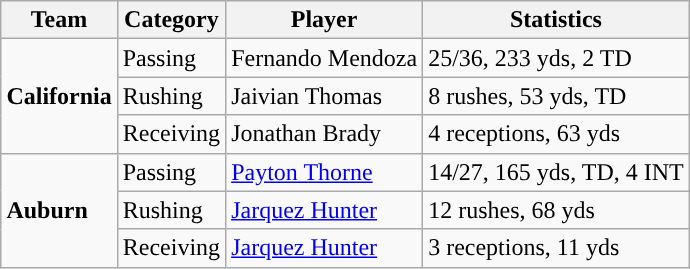<table class="wikitable" style="float: right;">
<tr>
<th>Team</th>
<th>Category</th>
<th>Player</th>
<th>Statistics</th>
</tr>
<tr>
<td rowspan=3><strong>California</strong></td>
<td>Passing</td>
<td>Fernando Mendoza</td>
<td>25/36, 233 yds, 2 TD</td>
</tr>
<tr>
<td>Rushing</td>
<td>Jaivian Thomas</td>
<td>8 rushes, 53 yds, TD</td>
</tr>
<tr>
<td>Receiving</td>
<td>Jonathan Brady</td>
<td>4 receptions, 63 yds</td>
</tr>
<tr>
<td rowspan=3><strong>Auburn</strong></td>
<td>Passing</td>
<td><a href='#'>Payton Thorne</a></td>
<td>14/27, 165 yds, TD, 4 INT</td>
</tr>
<tr>
<td>Rushing</td>
<td><a href='#'>Jarquez Hunter</a></td>
<td>12 rushes, 68 yds</td>
</tr>
<tr>
<td>Receiving</td>
<td><a href='#'>Jarquez Hunter</a></td>
<td>3 receptions, 11 yds</td>
</tr>
</table>
